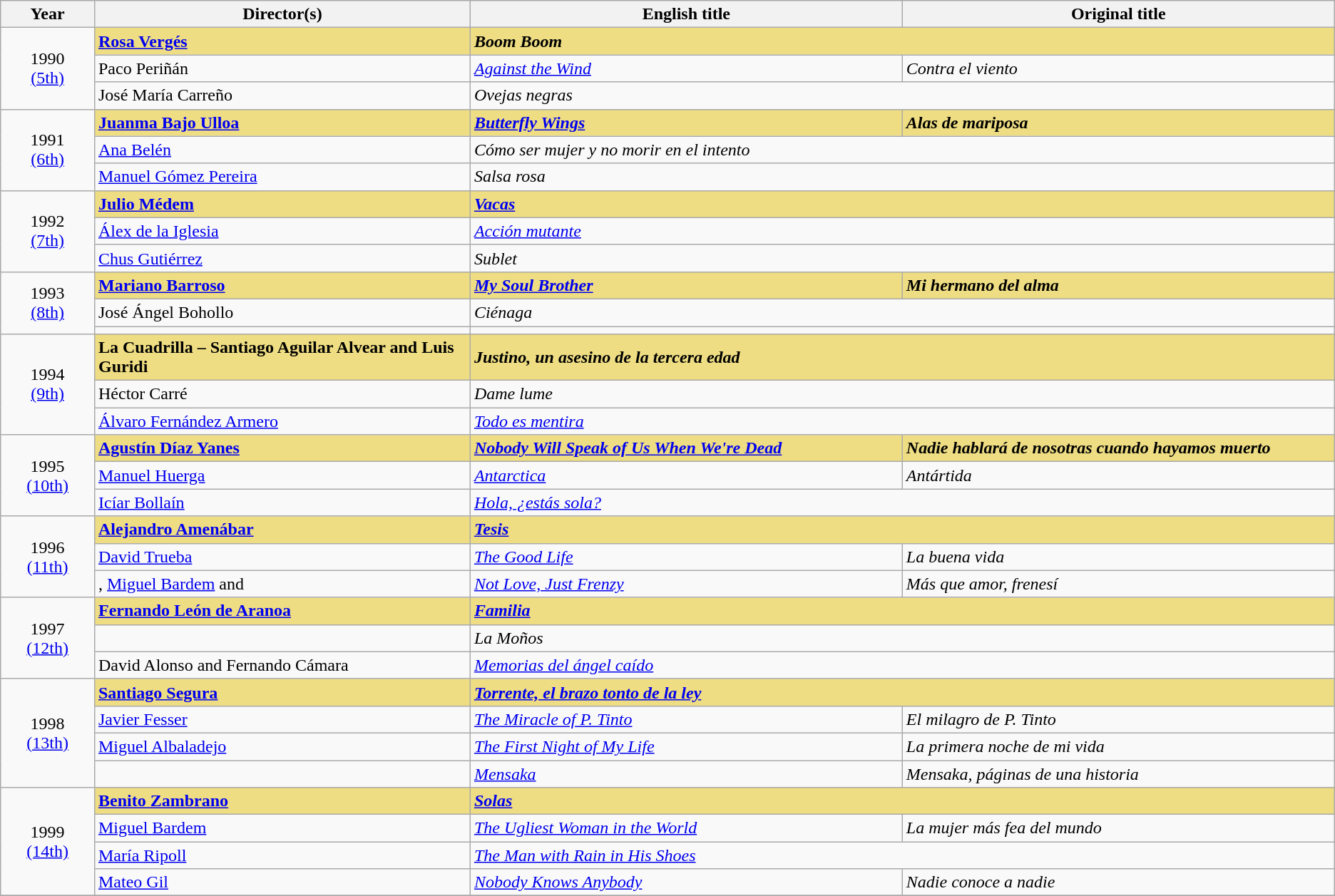<table class="wikitable sortable" style="text-align:left;">
<tr>
<th scope="col" style="width:5%;">Year</th>
<th scope="col" style="width:20%;">Director(s)</th>
<th scope="col" style="width:23%;">English title</th>
<th scope="col" style="width:23%;">Original title</th>
</tr>
<tr>
<td rowspan="3" style="text-align:center;">1990<br><a href='#'>(5th)</a></td>
<td style="background:#eedd82;"><strong><a href='#'>Rosa Vergés</a></strong></td>
<td colspan="2" style="background:#eedd82;"><strong><em>Boom Boom</em></strong></td>
</tr>
<tr>
<td>Paco Periñán</td>
<td><em><a href='#'>Against the Wind</a></em></td>
<td><em>Contra el viento</em></td>
</tr>
<tr>
<td>José María Carreño</td>
<td colspan="2"><em>Ovejas negras</em></td>
</tr>
<tr>
<td rowspan="3" style="text-align:center;">1991<br><a href='#'>(6th)</a></td>
<td style="background:#eedd82;"><strong><a href='#'>Juanma Bajo Ulloa</a></strong></td>
<td style="background:#eedd82;"><strong><em><a href='#'>Butterfly Wings</a></em></strong></td>
<td style="background:#eedd82;"><strong><em>Alas de mariposa</em></strong></td>
</tr>
<tr>
<td><a href='#'>Ana Belén</a></td>
<td colspan="2"><em>Cómo ser mujer y no morir en el intento</em></td>
</tr>
<tr>
<td><a href='#'>Manuel Gómez Pereira</a></td>
<td colspan="2"><em>Salsa rosa</em></td>
</tr>
<tr>
<td rowspan="3" style="text-align:center;">1992<br><a href='#'>(7th)</a></td>
<td style="background:#eedd82;"><strong><a href='#'>Julio Médem</a></strong></td>
<td colspan="2" style="background:#eedd82;"><strong><em><a href='#'>Vacas</a></em></strong></td>
</tr>
<tr>
<td><a href='#'>Álex de la Iglesia</a></td>
<td colspan="2"><em><a href='#'>Acción mutante</a></em></td>
</tr>
<tr>
<td><a href='#'>Chus Gutiérrez</a></td>
<td colspan="2"><em>Sublet</em></td>
</tr>
<tr>
<td rowspan="3" style="text-align:center;">1993<br><a href='#'>(8th)</a></td>
<td style="background:#eedd82;"><strong><a href='#'>Mariano Barroso</a></strong></td>
<td style="background:#eedd82;"><strong><em><a href='#'>My Soul Brother</a></em></strong></td>
<td style="background:#eedd82;"><strong><em>Mi hermano del alma</em></strong></td>
</tr>
<tr>
<td>José Ángel Bohollo</td>
<td colspan="2"><em>Ciénaga</em></td>
</tr>
<tr>
<td></td>
<td colspan="2"><em></em></td>
</tr>
<tr>
<td rowspan="3" style="text-align:center;">1994<br><a href='#'>(9th)</a></td>
<td style="background:#eedd82;"><strong>La Cuadrilla – Santiago Aguilar Alvear and Luis Guridi</strong></td>
<td colspan="2" style="background:#eedd82;"><strong><em>Justino, un asesino de la tercera edad</em></strong></td>
</tr>
<tr>
<td>Héctor Carré</td>
<td colspan="2"><em>Dame lume</em></td>
</tr>
<tr>
<td><a href='#'>Álvaro Fernández Armero</a></td>
<td colspan="2"><em><a href='#'>Todo es mentira</a></em></td>
</tr>
<tr>
<td rowspan="3" style="text-align:center;">1995<br><a href='#'>(10th)</a></td>
<td style="background:#eedd82;"><strong><a href='#'>Agustín Díaz Yanes</a></strong></td>
<td style="background:#eedd82;"><strong><em><a href='#'>Nobody Will Speak of Us When We're Dead</a></em></strong></td>
<td style="background:#eedd82;"><strong><em>Nadie hablará de nosotras cuando hayamos muerto</em></strong></td>
</tr>
<tr>
<td><a href='#'>Manuel Huerga</a></td>
<td><em><a href='#'>Antarctica</a></em></td>
<td><em>Antártida</em></td>
</tr>
<tr>
<td><a href='#'>Icíar Bollaín</a></td>
<td colspan="2"><em><a href='#'>Hola, ¿estás sola?</a></em></td>
</tr>
<tr>
<td rowspan="3" style="text-align:center;">1996<br><a href='#'>(11th)</a></td>
<td style="background:#eedd82;"><strong><a href='#'>Alejandro Amenábar</a></strong></td>
<td colspan="2" style="background:#eedd82;"><strong><em><a href='#'>Tesis</a></em></strong></td>
</tr>
<tr>
<td><a href='#'>David Trueba</a></td>
<td><em><a href='#'>The Good Life</a></em></td>
<td><em>La buena vida</em></td>
</tr>
<tr>
<td>, <a href='#'>Miguel Bardem</a> and </td>
<td><em><a href='#'>Not Love, Just Frenzy</a></em></td>
<td><em>Más que amor, frenesí</em></td>
</tr>
<tr>
<td rowspan="3" style="text-align:center;">1997<br><a href='#'>(12th)</a></td>
<td style="background:#eedd82;"><strong><a href='#'>Fernando León de Aranoa</a></strong></td>
<td colspan="2" style="background:#eedd82;"><strong><em><a href='#'>Familia</a></em></strong></td>
</tr>
<tr>
<td></td>
<td colspan="2"><em>La Moños</em></td>
</tr>
<tr>
<td>David Alonso and Fernando Cámara</td>
<td colspan="2"><em><a href='#'>Memorias del ángel caído</a></em></td>
</tr>
<tr>
<td rowspan="4" style="text-align:center;">1998<br><a href='#'>(13th)</a></td>
<td style="background:#eedd82;"><strong><a href='#'>Santiago Segura</a></strong></td>
<td colspan="2" style="background:#eedd82;"><strong><em><a href='#'>Torrente, el brazo tonto de la ley</a></em></strong></td>
</tr>
<tr>
<td><a href='#'>Javier Fesser</a></td>
<td><em><a href='#'>The Miracle of P. Tinto</a></em></td>
<td><em>El milagro de P. Tinto</em></td>
</tr>
<tr>
<td><a href='#'>Miguel Albaladejo</a></td>
<td><em><a href='#'>The First Night of My Life</a></em></td>
<td><em>La primera noche de mi vida</em></td>
</tr>
<tr>
<td></td>
<td><em><a href='#'>Mensaka</a></em></td>
<td><em>Mensaka, páginas de una historia</em></td>
</tr>
<tr>
<td rowspan="4" style="text-align:center;">1999<br><a href='#'>(14th)</a></td>
<td style="background:#eedd82;"><strong><a href='#'>Benito Zambrano</a></strong></td>
<td colspan="2" style="background:#eedd82;"><strong><em><a href='#'>Solas</a></em></strong></td>
</tr>
<tr>
<td><a href='#'>Miguel Bardem</a></td>
<td><em><a href='#'>The Ugliest Woman in the World</a></em></td>
<td><em>La mujer más fea del mundo</em></td>
</tr>
<tr>
<td><a href='#'>María Ripoll</a></td>
<td colspan="2"><em><a href='#'>The Man with Rain in His Shoes</a></em></td>
</tr>
<tr>
<td><a href='#'>Mateo Gil</a></td>
<td><em><a href='#'>Nobody Knows Anybody</a></em></td>
<td><em>Nadie conoce a nadie</em></td>
</tr>
<tr>
</tr>
</table>
